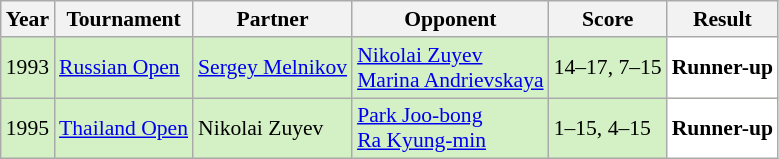<table class="sortable wikitable" style="font-size: 90%;">
<tr>
<th>Year</th>
<th>Tournament</th>
<th>Partner</th>
<th>Opponent</th>
<th>Score</th>
<th>Result</th>
</tr>
<tr style="background:#D4F1C5">
<td align="center">1993</td>
<td align="left"><a href='#'>Russian Open</a></td>
<td align="left"> <a href='#'>Sergey Melnikov</a></td>
<td align="left"> <a href='#'>Nikolai Zuyev</a><br> <a href='#'>Marina Andrievskaya</a></td>
<td align="left">14–17, 7–15</td>
<td style="text-align:left; background:white"> <strong>Runner-up</strong></td>
</tr>
<tr style="background:#D4F1C5">
<td align="center">1995</td>
<td align="left"><a href='#'>Thailand Open</a></td>
<td align="left"> Nikolai Zuyev</td>
<td align="left"> <a href='#'>Park Joo-bong</a><br> <a href='#'>Ra Kyung-min</a></td>
<td align="left">1–15, 4–15</td>
<td style="text-align:left; background:white"> <strong>Runner-up</strong></td>
</tr>
</table>
